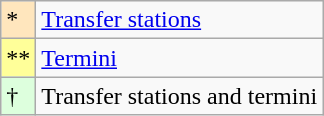<table class="wikitable" style="font-size:100%">
<tr>
<td style="background-color:#FFE6BD">*</td>
<td><a href='#'>Transfer stations</a></td>
</tr>
<tr>
<td style="background-color:#FFFF99">**</td>
<td><a href='#'>Termini</a></td>
</tr>
<tr>
<td style="background-color:#DDFFDD">†</td>
<td>Transfer stations and termini</td>
</tr>
</table>
